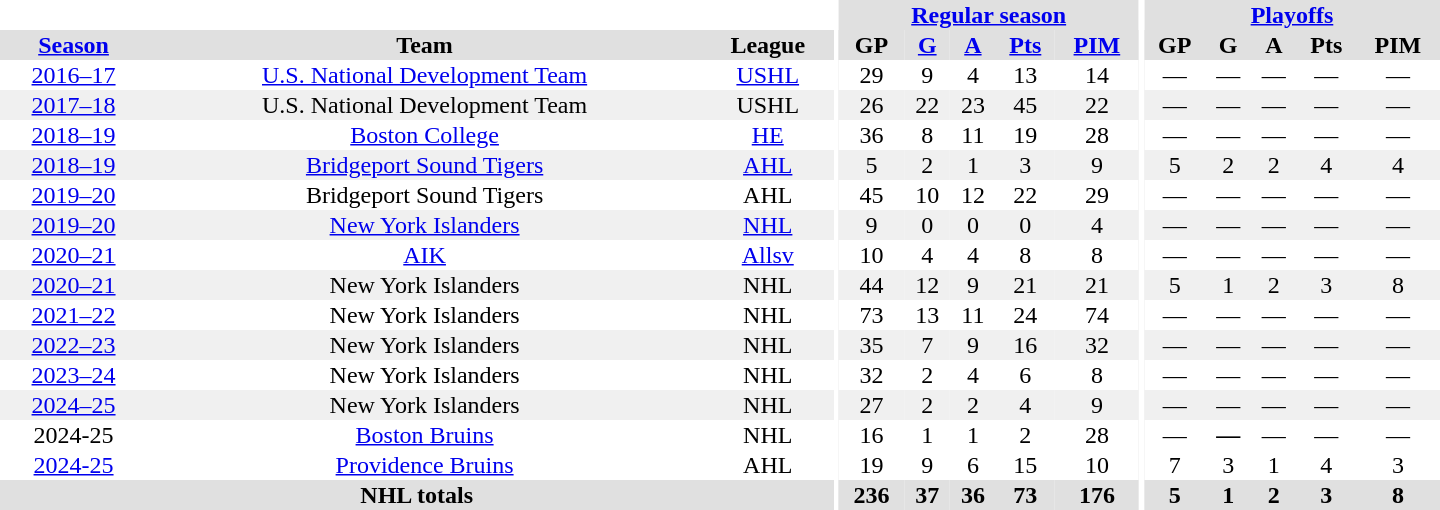<table border="0" cellpadding="1" cellspacing="0" style="text-align:center; width:60em;">
<tr bgcolor="#e0e0e0">
<th colspan="3" bgcolor="#ffffff"></th>
<th rowspan="102" bgcolor="#ffffff"></th>
<th colspan="5"><a href='#'>Regular season</a></th>
<th rowspan="102" bgcolor="#ffffff"></th>
<th colspan="5"><a href='#'>Playoffs</a></th>
</tr>
<tr bgcolor="#e0e0e0">
<th><a href='#'>Season</a></th>
<th>Team</th>
<th>League</th>
<th>GP</th>
<th><a href='#'>G</a></th>
<th><a href='#'>A</a></th>
<th><a href='#'>Pts</a></th>
<th><a href='#'>PIM</a></th>
<th>GP</th>
<th>G</th>
<th>A</th>
<th>Pts</th>
<th>PIM</th>
</tr>
<tr>
<td><a href='#'>2016–17</a></td>
<td><a href='#'>U.S. National Development Team</a></td>
<td><a href='#'>USHL</a></td>
<td>29</td>
<td>9</td>
<td>4</td>
<td>13</td>
<td>14</td>
<td>—</td>
<td>—</td>
<td>—</td>
<td>—</td>
<td>—</td>
</tr>
<tr bgcolor="#f0f0f0">
<td><a href='#'>2017–18</a></td>
<td>U.S. National Development Team</td>
<td>USHL</td>
<td>26</td>
<td>22</td>
<td>23</td>
<td>45</td>
<td>22</td>
<td>—</td>
<td>—</td>
<td>—</td>
<td>—</td>
<td>—</td>
</tr>
<tr>
<td><a href='#'>2018–19</a></td>
<td><a href='#'>Boston College</a></td>
<td><a href='#'>HE</a></td>
<td>36</td>
<td>8</td>
<td>11</td>
<td>19</td>
<td>28</td>
<td>—</td>
<td>—</td>
<td>—</td>
<td>—</td>
<td>—</td>
</tr>
<tr bgcolor="#f0f0f0">
<td><a href='#'>2018–19</a></td>
<td><a href='#'>Bridgeport Sound Tigers</a></td>
<td><a href='#'>AHL</a></td>
<td>5</td>
<td>2</td>
<td>1</td>
<td>3</td>
<td>9</td>
<td>5</td>
<td>2</td>
<td>2</td>
<td>4</td>
<td>4</td>
</tr>
<tr>
<td><a href='#'>2019–20</a></td>
<td>Bridgeport Sound Tigers</td>
<td>AHL</td>
<td>45</td>
<td>10</td>
<td>12</td>
<td>22</td>
<td>29</td>
<td>—</td>
<td>—</td>
<td>—</td>
<td>—</td>
<td>—</td>
</tr>
<tr bgcolor="#f0f0f0">
<td><a href='#'>2019–20</a></td>
<td><a href='#'>New York Islanders</a></td>
<td><a href='#'>NHL</a></td>
<td>9</td>
<td>0</td>
<td>0</td>
<td>0</td>
<td>4</td>
<td>—</td>
<td>—</td>
<td>—</td>
<td>—</td>
<td>—</td>
</tr>
<tr>
<td><a href='#'>2020–21</a></td>
<td><a href='#'>AIK</a></td>
<td><a href='#'>Allsv</a></td>
<td>10</td>
<td>4</td>
<td>4</td>
<td>8</td>
<td>8</td>
<td>—</td>
<td>—</td>
<td>—</td>
<td>—</td>
<td>—</td>
</tr>
<tr bgcolor="#f0f0f0">
<td><a href='#'>2020–21</a></td>
<td>New York Islanders</td>
<td>NHL</td>
<td>44</td>
<td>12</td>
<td>9</td>
<td>21</td>
<td>21</td>
<td>5</td>
<td>1</td>
<td>2</td>
<td>3</td>
<td>8</td>
</tr>
<tr>
<td><a href='#'>2021–22</a></td>
<td>New York Islanders</td>
<td>NHL</td>
<td>73</td>
<td>13</td>
<td>11</td>
<td>24</td>
<td>74</td>
<td>—</td>
<td>—</td>
<td>—</td>
<td>—</td>
<td>—</td>
</tr>
<tr bgcolor="#f0f0f0">
<td><a href='#'>2022–23</a></td>
<td>New York Islanders</td>
<td>NHL</td>
<td>35</td>
<td>7</td>
<td>9</td>
<td>16</td>
<td>32</td>
<td>—</td>
<td>—</td>
<td>—</td>
<td>—</td>
<td>—</td>
</tr>
<tr>
<td><a href='#'>2023–24</a></td>
<td>New York Islanders</td>
<td>NHL</td>
<td>32</td>
<td>2</td>
<td>4</td>
<td>6</td>
<td>8</td>
<td>—</td>
<td>—</td>
<td>—</td>
<td>—</td>
<td>—</td>
</tr>
<tr bgcolor="#f0f0f0">
<td><a href='#'>2024–25</a></td>
<td>New York Islanders</td>
<td>NHL</td>
<td>27</td>
<td>2</td>
<td>2</td>
<td>4</td>
<td>9</td>
<td>—</td>
<td>—</td>
<td>—</td>
<td>—</td>
<td>—</td>
</tr>
<tr>
<td>2024-25</td>
<td><a href='#'>Boston Bruins</a></td>
<td>NHL</td>
<td>16</td>
<td>1</td>
<td>1</td>
<td>2</td>
<td>28</td>
<td>—</td>
<th>—</th>
<td>—</td>
<td>—</td>
<td>—</td>
</tr>
<tr>
<td><a href='#'>2024-25</a></td>
<td><a href='#'>Providence Bruins</a></td>
<td>AHL</td>
<td>19</td>
<td>9</td>
<td>6</td>
<td>15</td>
<td>10</td>
<td>7</td>
<td>3</td>
<td>1</td>
<td>4</td>
<td>3</td>
</tr>
<tr bgcolor="#e0e0e0">
<th colspan="3">NHL totals</th>
<th>236</th>
<th>37</th>
<th>36</th>
<th>73</th>
<th>176</th>
<th>5</th>
<th>1</th>
<th>2</th>
<th>3</th>
<th>8</th>
</tr>
</table>
